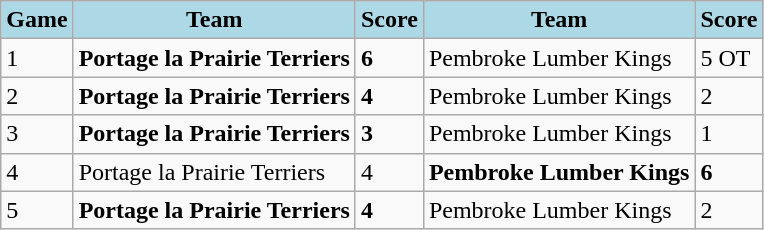<table class="wikitable">
<tr>
<th style="background:lightblue;">Game</th>
<th style="background:lightblue;">Team</th>
<th style="background:lightblue;">Score</th>
<th style="background:lightblue;">Team</th>
<th style="background:lightblue;">Score</th>
</tr>
<tr bgcolor=>
<td>1</td>
<td><strong>Portage la Prairie Terriers</strong></td>
<td><strong>6</strong></td>
<td>Pembroke Lumber Kings</td>
<td>5 OT</td>
</tr>
<tr bgcolor=>
<td>2</td>
<td><strong>Portage la Prairie Terriers</strong></td>
<td><strong>4</strong></td>
<td>Pembroke Lumber Kings</td>
<td>2</td>
</tr>
<tr bgcolor=>
<td>3</td>
<td><strong>Portage la Prairie Terriers</strong></td>
<td><strong>3</strong></td>
<td>Pembroke Lumber Kings</td>
<td>1</td>
</tr>
<tr bgcolor=>
<td>4</td>
<td>Portage la Prairie Terriers</td>
<td>4</td>
<td><strong>Pembroke Lumber Kings</strong></td>
<td><strong>6</strong></td>
</tr>
<tr bgcolor=>
<td>5</td>
<td><strong>Portage la Prairie Terriers</strong></td>
<td><strong>4</strong></td>
<td>Pembroke Lumber Kings</td>
<td>2</td>
</tr>
</table>
